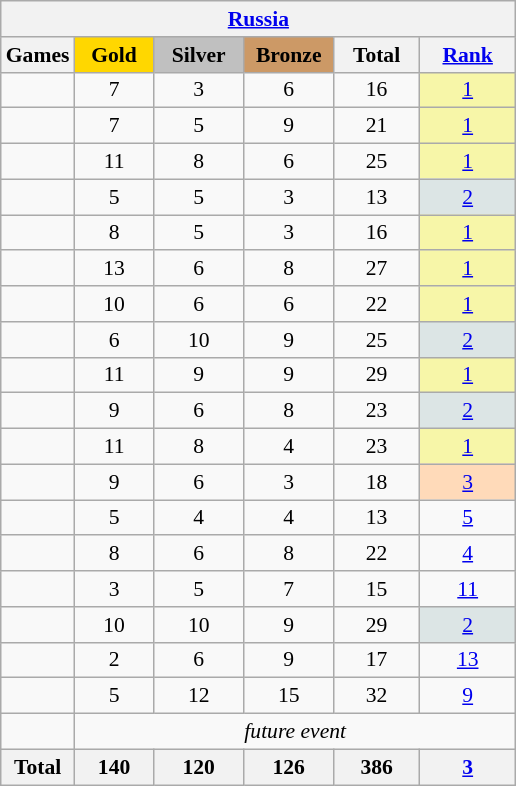<table class="wikitable" style="text-align:center; font-size:90%;">
<tr>
<th colspan=8> <a href='#'>Russia</a></th>
</tr>
<tr>
<th>Games</th>
<td style="background:gold; width:3.2em; font-weight:bold;">Gold</td>
<td style="background:silver; width:3.7em; font-weight:bold;">Silver</td>
<td style="background:#c96; width:3.7em; font-weight:bold;">Bronze</td>
<th style="width:3.5em; font-weight:bold;">Total</th>
<th style="width:4em; font-weight:bold;"><a href='#'>Rank</a></th>
</tr>
<tr>
<td align=left></td>
<td>7</td>
<td>3</td>
<td>6</td>
<td>16</td>
<td bgcolor=F7F6A8><a href='#'>1</a></td>
</tr>
<tr>
<td align=left></td>
<td>7</td>
<td>5</td>
<td>9</td>
<td>21</td>
<td bgcolor=F7F6A8><a href='#'>1</a></td>
</tr>
<tr>
<td align=left></td>
<td>11</td>
<td>8</td>
<td>6</td>
<td>25</td>
<td bgcolor=F7F6A8><a href='#'>1</a></td>
</tr>
<tr>
<td align=left></td>
<td>5</td>
<td>5</td>
<td>3</td>
<td>13</td>
<td bgcolor=DCE5E5><a href='#'>2</a></td>
</tr>
<tr>
<td align=left></td>
<td>8</td>
<td>5</td>
<td>3</td>
<td>16</td>
<td bgcolor=F7F6A8><a href='#'>1</a></td>
</tr>
<tr>
<td align=left></td>
<td>13</td>
<td>6</td>
<td>8</td>
<td>27</td>
<td bgcolor=F7F6A8><a href='#'>1</a></td>
</tr>
<tr>
<td align=left></td>
<td>10</td>
<td>6</td>
<td>6</td>
<td>22</td>
<td bgcolor=F7F6A8><a href='#'>1</a></td>
</tr>
<tr>
<td align=left></td>
<td>6</td>
<td>10</td>
<td>9</td>
<td>25</td>
<td bgcolor=DCE5E5><a href='#'>2</a></td>
</tr>
<tr>
<td align=left></td>
<td>11</td>
<td>9</td>
<td>9</td>
<td>29</td>
<td bgcolor=F7F6A8><a href='#'>1</a></td>
</tr>
<tr>
<td align=left></td>
<td>9</td>
<td>6</td>
<td>8</td>
<td>23</td>
<td bgcolor=DCE5E5><a href='#'>2</a></td>
</tr>
<tr>
<td align=left></td>
<td>11</td>
<td>8</td>
<td>4</td>
<td>23</td>
<td bgcolor=F7F6A8><a href='#'>1</a></td>
</tr>
<tr>
<td align=left></td>
<td>9</td>
<td>6</td>
<td>3</td>
<td>18</td>
<td bgcolor=ffdab9><a href='#'>3</a></td>
</tr>
<tr>
<td align=left></td>
<td>5</td>
<td>4</td>
<td>4</td>
<td>13</td>
<td><a href='#'>5</a></td>
</tr>
<tr>
<td align=left></td>
<td>8</td>
<td>6</td>
<td>8</td>
<td>22</td>
<td><a href='#'>4</a></td>
</tr>
<tr>
<td align=left></td>
<td>3</td>
<td>5</td>
<td>7</td>
<td>15</td>
<td><a href='#'>11</a></td>
</tr>
<tr>
<td align=left></td>
<td>10</td>
<td>10</td>
<td>9</td>
<td>29</td>
<td bgcolor=DCE5E5><a href='#'>2</a></td>
</tr>
<tr>
<td align=left></td>
<td>2</td>
<td>6</td>
<td>9</td>
<td>17</td>
<td><a href='#'>13</a></td>
</tr>
<tr>
<td align=left></td>
<td>5</td>
<td>12</td>
<td>15</td>
<td>32</td>
<td><a href='#'>9</a></td>
</tr>
<tr>
<td align=left></td>
<td colspan=8><em>future event</em></td>
</tr>
<tr>
<th>Total</th>
<th>140</th>
<th>120</th>
<th>126</th>
<th>386</th>
<th><a href='#'>3</a></th>
</tr>
</table>
